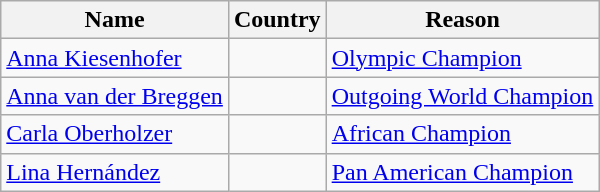<table class="wikitable">
<tr>
<th>Name</th>
<th>Country</th>
<th>Reason</th>
</tr>
<tr>
<td><a href='#'>Anna Kiesenhofer</a></td>
<td></td>
<td><a href='#'>Olympic Champion</a></td>
</tr>
<tr>
<td><a href='#'>Anna van der Breggen</a></td>
<td></td>
<td><a href='#'>Outgoing World Champion</a></td>
</tr>
<tr>
<td><a href='#'>Carla Oberholzer</a></td>
<td></td>
<td><a href='#'>African Champion</a></td>
</tr>
<tr>
<td><a href='#'>Lina Hernández</a></td>
<td></td>
<td><a href='#'>Pan American Champion</a></td>
</tr>
</table>
